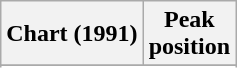<table class="wikitable sortable">
<tr>
<th align="left">Chart (1991)</th>
<th align="center">Peak<br>position</th>
</tr>
<tr>
</tr>
<tr>
</tr>
</table>
